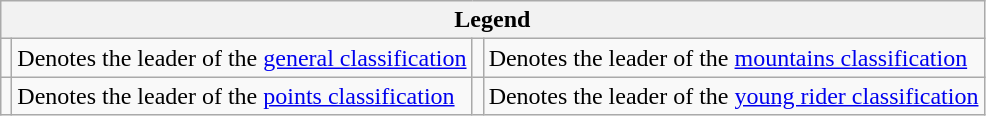<table class="wikitable">
<tr>
<th colspan="4">Legend</th>
</tr>
<tr>
<td></td>
<td>Denotes the leader of the <a href='#'>general classification</a></td>
<td></td>
<td>Denotes the leader of the <a href='#'>mountains classification</a></td>
</tr>
<tr>
<td></td>
<td>Denotes the leader of the <a href='#'>points classification</a></td>
<td></td>
<td>Denotes the leader of the <a href='#'>young rider classification</a></td>
</tr>
</table>
